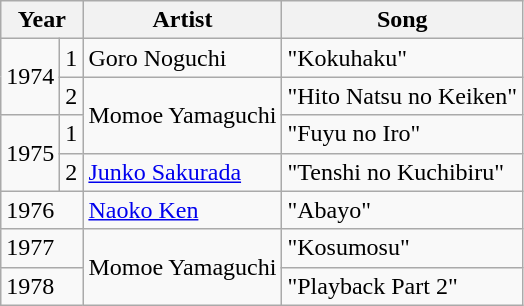<table class="wikitable">
<tr>
<th colspan="2">Year</th>
<th>Artist</th>
<th>Song</th>
</tr>
<tr>
<td rowspan="2">1974</td>
<td>1</td>
<td>Goro Noguchi</td>
<td>"Kokuhaku"</td>
</tr>
<tr>
<td>2</td>
<td rowspan="2">Momoe Yamaguchi</td>
<td>"Hito Natsu no Keiken"</td>
</tr>
<tr>
<td rowspan="2">1975</td>
<td>1</td>
<td>"Fuyu no Iro"</td>
</tr>
<tr>
<td>2</td>
<td><a href='#'>Junko Sakurada</a></td>
<td>"Tenshi no Kuchibiru"</td>
</tr>
<tr>
<td colspan="2">1976</td>
<td><a href='#'>Naoko Ken</a></td>
<td>"Abayo"</td>
</tr>
<tr>
<td colspan="2">1977</td>
<td rowspan="2">Momoe Yamaguchi</td>
<td>"Kosumosu"</td>
</tr>
<tr>
<td colspan="2">1978</td>
<td>"Playback Part 2"</td>
</tr>
</table>
